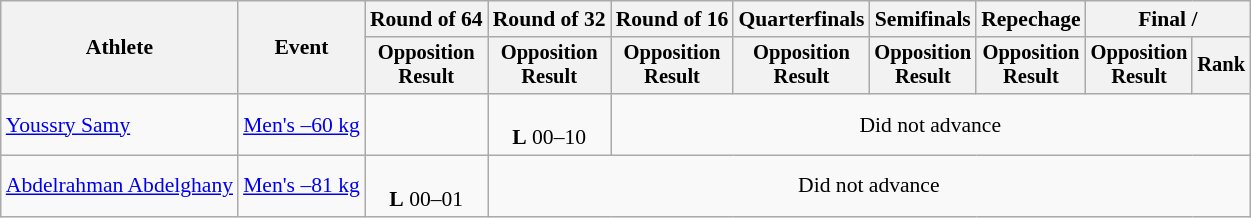<table class="wikitable" style="font-size:90%">
<tr>
<th rowspan="2">Athlete</th>
<th rowspan="2">Event</th>
<th>Round of 64</th>
<th>Round of 32</th>
<th>Round of 16</th>
<th>Quarterfinals</th>
<th>Semifinals</th>
<th>Repechage</th>
<th colspan=2>Final / </th>
</tr>
<tr style="font-size:95%">
<th>Opposition<br>Result</th>
<th>Opposition<br>Result</th>
<th>Opposition<br>Result</th>
<th>Opposition<br>Result</th>
<th>Opposition<br>Result</th>
<th>Opposition<br>Result</th>
<th>Opposition<br>Result</th>
<th>Rank</th>
</tr>
<tr align=center>
<td align=left><a href='#'>Youssry Samy</a></td>
<td align=left><a href='#'>Men's –60 kg</a></td>
<td></td>
<td><br> <strong>L</strong> 00–10</td>
<td colspan="6">Did not advance</td>
</tr>
<tr align=center>
<td align=left><a href='#'>Abdelrahman Abdelghany</a></td>
<td align=left><a href='#'>Men's –81 kg</a></td>
<td><br> <strong>L</strong> 00–01</td>
<td colspan="7">Did not advance</td>
</tr>
</table>
